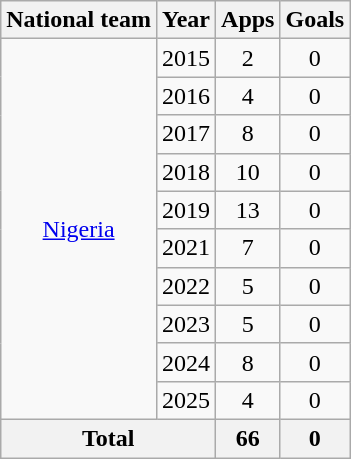<table class=wikitable style=text-align:center>
<tr>
<th>National team</th>
<th>Year</th>
<th>Apps</th>
<th>Goals</th>
</tr>
<tr>
<td rowspan=10><a href='#'>Nigeria</a></td>
<td>2015</td>
<td>2</td>
<td>0</td>
</tr>
<tr>
<td>2016</td>
<td>4</td>
<td>0</td>
</tr>
<tr>
<td>2017</td>
<td>8</td>
<td>0</td>
</tr>
<tr>
<td>2018</td>
<td>10</td>
<td>0</td>
</tr>
<tr>
<td>2019</td>
<td>13</td>
<td>0</td>
</tr>
<tr>
<td>2021</td>
<td>7</td>
<td>0</td>
</tr>
<tr>
<td>2022</td>
<td>5</td>
<td>0</td>
</tr>
<tr>
<td>2023</td>
<td>5</td>
<td>0</td>
</tr>
<tr>
<td>2024</td>
<td>8</td>
<td>0</td>
</tr>
<tr>
<td>2025</td>
<td>4</td>
<td>0</td>
</tr>
<tr>
<th colspan=2>Total</th>
<th>66</th>
<th>0</th>
</tr>
</table>
